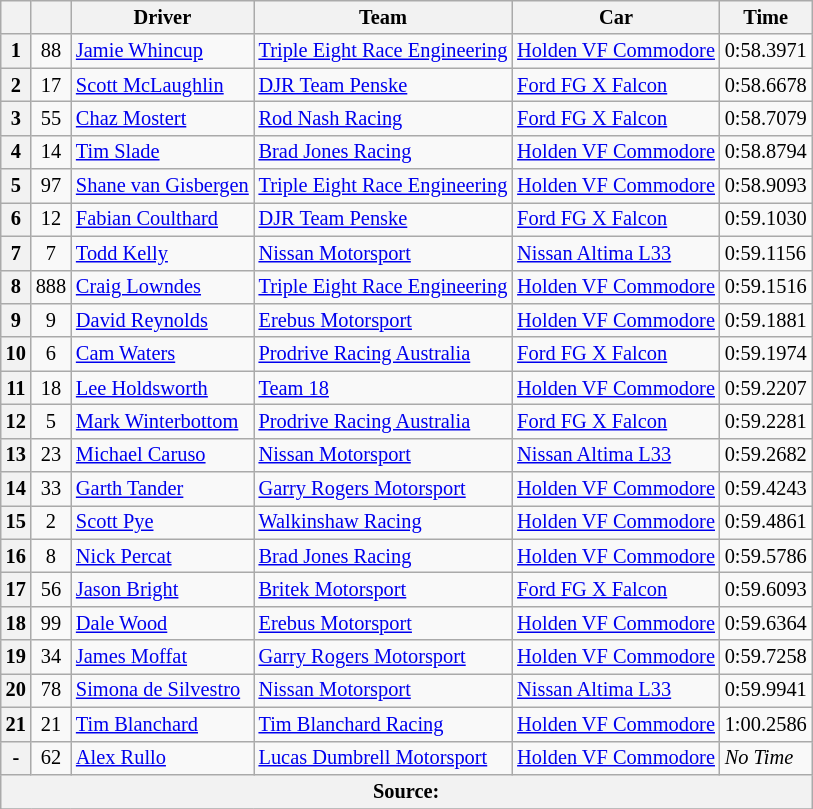<table class="wikitable" style="font-size: 85%">
<tr>
<th></th>
<th></th>
<th>Driver</th>
<th>Team</th>
<th>Car</th>
<th>Time</th>
</tr>
<tr>
<th>1</th>
<td align=center>88</td>
<td> <a href='#'>Jamie Whincup</a></td>
<td><a href='#'>Triple Eight Race Engineering</a></td>
<td><a href='#'>Holden VF Commodore</a></td>
<td>0:58.3971</td>
</tr>
<tr>
<th>2</th>
<td align=center>17</td>
<td> <a href='#'>Scott McLaughlin</a></td>
<td><a href='#'>DJR Team Penske</a></td>
<td><a href='#'>Ford FG X Falcon</a></td>
<td>0:58.6678</td>
</tr>
<tr>
<th>3</th>
<td align=center>55</td>
<td> <a href='#'>Chaz Mostert</a></td>
<td><a href='#'>Rod Nash Racing</a></td>
<td><a href='#'>Ford FG X Falcon</a></td>
<td>0:58.7079</td>
</tr>
<tr>
<th>4</th>
<td align=center>14</td>
<td> <a href='#'>Tim Slade</a></td>
<td><a href='#'>Brad Jones Racing</a></td>
<td><a href='#'>Holden VF Commodore</a></td>
<td>0:58.8794</td>
</tr>
<tr>
<th>5</th>
<td align=center>97</td>
<td> <a href='#'>Shane van Gisbergen</a></td>
<td><a href='#'>Triple Eight Race Engineering</a></td>
<td><a href='#'>Holden VF Commodore</a></td>
<td>0:58.9093</td>
</tr>
<tr>
<th>6</th>
<td align=center>12</td>
<td> <a href='#'>Fabian Coulthard</a></td>
<td><a href='#'>DJR Team Penske</a></td>
<td><a href='#'>Ford FG X Falcon</a></td>
<td>0:59.1030</td>
</tr>
<tr>
<th>7</th>
<td align=center>7</td>
<td> <a href='#'>Todd Kelly</a></td>
<td><a href='#'>Nissan Motorsport</a></td>
<td><a href='#'>Nissan Altima L33</a></td>
<td>0:59.1156</td>
</tr>
<tr>
<th>8</th>
<td align=center>888</td>
<td> <a href='#'>Craig Lowndes</a></td>
<td><a href='#'>Triple Eight Race Engineering</a></td>
<td><a href='#'>Holden VF Commodore</a></td>
<td>0:59.1516</td>
</tr>
<tr>
<th>9</th>
<td align=center>9</td>
<td> <a href='#'>David Reynolds</a></td>
<td><a href='#'>Erebus Motorsport</a></td>
<td><a href='#'>Holden VF Commodore</a></td>
<td>0:59.1881</td>
</tr>
<tr>
<th>10</th>
<td align=center>6</td>
<td> <a href='#'>Cam Waters</a></td>
<td><a href='#'>Prodrive Racing Australia</a></td>
<td><a href='#'>Ford FG X Falcon</a></td>
<td>0:59.1974</td>
</tr>
<tr>
<th>11</th>
<td align=center>18</td>
<td> <a href='#'>Lee Holdsworth</a></td>
<td><a href='#'>Team 18</a></td>
<td><a href='#'>Holden VF Commodore</a></td>
<td>0:59.2207</td>
</tr>
<tr>
<th>12</th>
<td align=center>5</td>
<td> <a href='#'>Mark Winterbottom</a></td>
<td><a href='#'>Prodrive Racing Australia</a></td>
<td><a href='#'>Ford FG X Falcon</a></td>
<td>0:59.2281</td>
</tr>
<tr>
<th>13</th>
<td align=center>23</td>
<td> <a href='#'>Michael Caruso</a></td>
<td><a href='#'>Nissan Motorsport</a></td>
<td><a href='#'>Nissan Altima L33</a></td>
<td>0:59.2682</td>
</tr>
<tr>
<th>14</th>
<td align=center>33</td>
<td> <a href='#'>Garth Tander</a></td>
<td><a href='#'>Garry Rogers Motorsport</a></td>
<td><a href='#'>Holden VF Commodore</a></td>
<td>0:59.4243</td>
</tr>
<tr>
<th>15</th>
<td align=center>2</td>
<td> <a href='#'>Scott Pye</a></td>
<td><a href='#'>Walkinshaw Racing</a></td>
<td><a href='#'>Holden VF Commodore</a></td>
<td>0:59.4861</td>
</tr>
<tr>
<th>16</th>
<td align=center>8</td>
<td> <a href='#'>Nick Percat</a></td>
<td><a href='#'>Brad Jones Racing</a></td>
<td><a href='#'>Holden VF Commodore</a></td>
<td>0:59.5786</td>
</tr>
<tr>
<th>17</th>
<td align=center>56</td>
<td> <a href='#'>Jason Bright</a></td>
<td><a href='#'>Britek Motorsport</a></td>
<td><a href='#'>Ford FG X Falcon</a></td>
<td>0:59.6093</td>
</tr>
<tr>
<th>18</th>
<td align=center>99</td>
<td> <a href='#'>Dale Wood</a></td>
<td><a href='#'>Erebus Motorsport</a></td>
<td><a href='#'>Holden VF Commodore</a></td>
<td>0:59.6364</td>
</tr>
<tr>
<th>19</th>
<td align=center>34</td>
<td> <a href='#'>James Moffat</a></td>
<td><a href='#'>Garry Rogers Motorsport</a></td>
<td><a href='#'>Holden VF Commodore</a></td>
<td>0:59.7258</td>
</tr>
<tr>
<th>20</th>
<td align=center>78</td>
<td> <a href='#'>Simona de Silvestro</a></td>
<td><a href='#'>Nissan Motorsport</a></td>
<td><a href='#'>Nissan Altima L33</a></td>
<td>0:59.9941</td>
</tr>
<tr>
<th>21</th>
<td align=center>21</td>
<td> <a href='#'>Tim Blanchard</a></td>
<td><a href='#'>Tim Blanchard Racing</a></td>
<td><a href='#'>Holden VF Commodore</a></td>
<td>1:00.2586</td>
</tr>
<tr>
<th>-</th>
<td align=center>62</td>
<td> <a href='#'>Alex Rullo</a></td>
<td><a href='#'>Lucas Dumbrell Motorsport</a></td>
<td><a href='#'>Holden VF Commodore</a></td>
<td><em>No Time</em></td>
</tr>
<tr>
<th colspan="7">Source:</th>
</tr>
<tr>
</tr>
</table>
